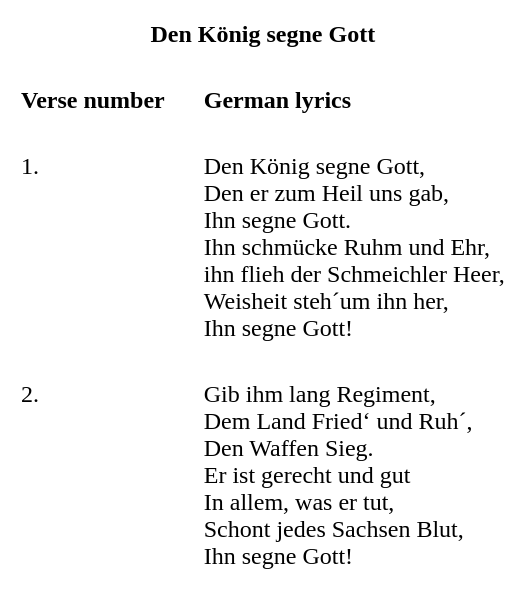<table cellspacing="" cellpadding="12" border="0" style="background-color: #ffffff; border: #000000 0px solid;">
<tr>
<th colspan="2" align="center"><strong>Den König segne Gott</strong></th>
</tr>
<tr>
<th align="left">Verse number</th>
<th align="left">German lyrics</th>
</tr>
<tr>
<td valign="top">1.</td>
<td>Den König segne Gott,<br>Den er zum Heil uns gab,<br>Ihn segne Gott.<br>Ihn schmücke Ruhm und Ehr,<br>ihn flieh der Schmeichler Heer,<br>Weisheit steh´um ihn her,<br>Ihn segne Gott!</td>
</tr>
<tr>
<td valign="top">2.</td>
<td>Gib ihm lang Regiment,<br>Dem Land Fried‘ und Ruh´,<br>Den Waffen Sieg.<br>Er ist gerecht und gut<br>In allem, was er tut,<br>Schont jedes Sachsen Blut,<br>Ihn segne Gott!</td>
</tr>
</table>
